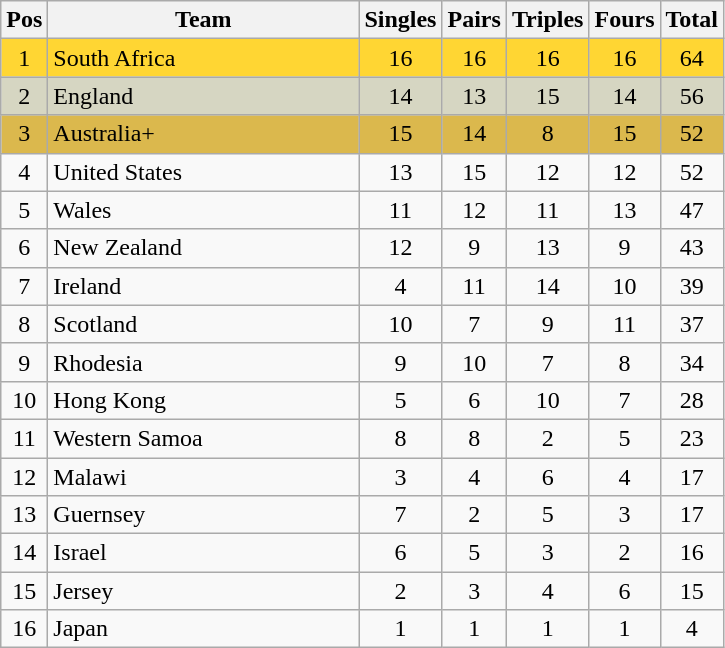<table class="wikitable" style="font-size: 100%">
<tr>
<th width=20>Pos</th>
<th width=200>Team</th>
<th width=20>Singles</th>
<th width=20>Pairs</th>
<th width=20>Triples</th>
<th width=20>Fours</th>
<th width=20>Total</th>
</tr>
<tr align=center style="background: #FFD633;">
<td>1</td>
<td align="left"> South Africa</td>
<td>16</td>
<td>16</td>
<td>16</td>
<td>16</td>
<td>64</td>
</tr>
<tr align=center style="background: #D6D6C2;">
<td>2</td>
<td align="left"> England</td>
<td>14</td>
<td>13</td>
<td>15</td>
<td>14</td>
<td>56</td>
</tr>
<tr align=center style="background: #DBB84D;">
<td>3</td>
<td align="left"> Australia+</td>
<td>15</td>
<td>14</td>
<td>8</td>
<td>15</td>
<td>52</td>
</tr>
<tr align=center>
<td>4</td>
<td align="left"> United States</td>
<td>13</td>
<td>15</td>
<td>12</td>
<td>12</td>
<td>52</td>
</tr>
<tr align=center>
<td>5</td>
<td align="left"> Wales</td>
<td>11</td>
<td>12</td>
<td>11</td>
<td>13</td>
<td>47</td>
</tr>
<tr align=center>
<td>6</td>
<td align="left"> New Zealand</td>
<td>12</td>
<td>9</td>
<td>13</td>
<td>9</td>
<td>43</td>
</tr>
<tr align=center>
<td>7</td>
<td align="left"> Ireland</td>
<td>4</td>
<td>11</td>
<td>14</td>
<td>10</td>
<td>39</td>
</tr>
<tr align=center>
<td>8</td>
<td align="left"> Scotland</td>
<td>10</td>
<td>7</td>
<td>9</td>
<td>11</td>
<td>37</td>
</tr>
<tr align=center>
<td>9</td>
<td align="left"> Rhodesia</td>
<td>9</td>
<td>10</td>
<td>7</td>
<td>8</td>
<td>34</td>
</tr>
<tr align=center>
<td>10</td>
<td align="left"> Hong Kong</td>
<td>5</td>
<td>6</td>
<td>10</td>
<td>7</td>
<td>28</td>
</tr>
<tr align=center>
<td>11</td>
<td align="left"> Western Samoa</td>
<td>8</td>
<td>8</td>
<td>2</td>
<td>5</td>
<td>23</td>
</tr>
<tr align=center>
<td>12</td>
<td align="left"> Malawi</td>
<td>3</td>
<td>4</td>
<td>6</td>
<td>4</td>
<td>17</td>
</tr>
<tr align=center>
<td>13</td>
<td align="left"> Guernsey</td>
<td>7</td>
<td>2</td>
<td>5</td>
<td>3</td>
<td>17</td>
</tr>
<tr align=center>
<td>14</td>
<td align="left"> Israel</td>
<td>6</td>
<td>5</td>
<td>3</td>
<td>2</td>
<td>16</td>
</tr>
<tr align=center>
<td>15</td>
<td align="left"> Jersey</td>
<td>2</td>
<td>3</td>
<td>4</td>
<td>6</td>
<td>15</td>
</tr>
<tr align=center>
<td>16</td>
<td align="left"> Japan</td>
<td>1</td>
<td>1</td>
<td>1</td>
<td>1</td>
<td>4</td>
</tr>
</table>
